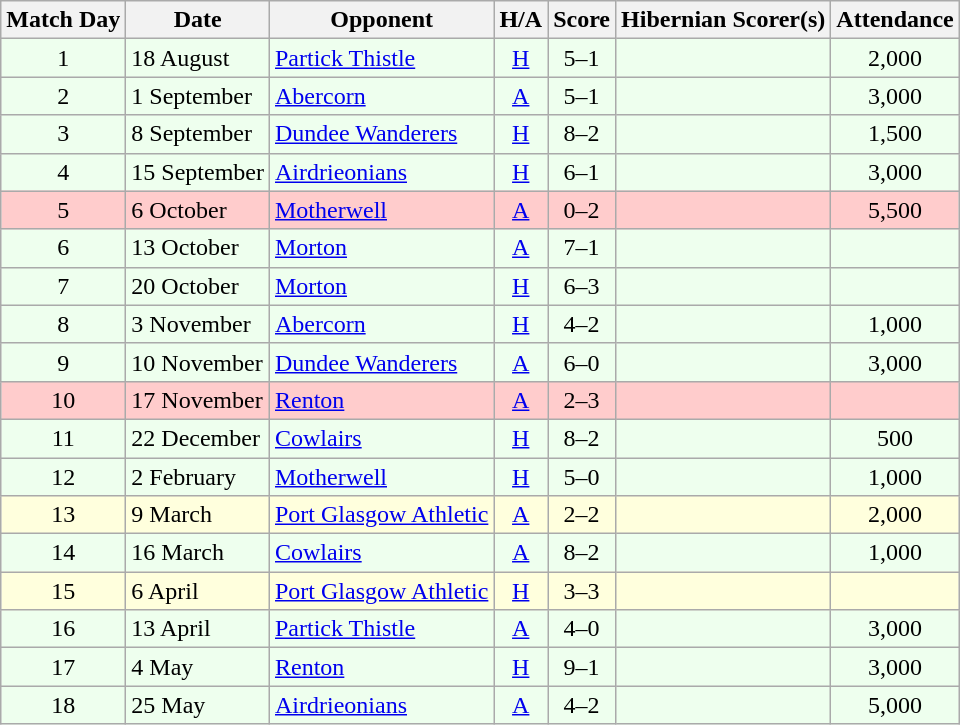<table class="wikitable" style="text-align:center">
<tr>
<th>Match Day</th>
<th>Date</th>
<th>Opponent</th>
<th>H/A</th>
<th>Score</th>
<th>Hibernian Scorer(s)</th>
<th>Attendance</th>
</tr>
<tr bgcolor=#EEFFEE>
<td>1</td>
<td align=left>18 August</td>
<td align=left><a href='#'>Partick Thistle</a></td>
<td><a href='#'>H</a></td>
<td>5–1</td>
<td align=left></td>
<td>2,000</td>
</tr>
<tr bgcolor=#EEFFEE>
<td>2</td>
<td align=left>1 September</td>
<td align=left><a href='#'>Abercorn</a></td>
<td><a href='#'>A</a></td>
<td>5–1</td>
<td align=left></td>
<td>3,000</td>
</tr>
<tr bgcolor=#EEFFEE>
<td>3</td>
<td align=left>8 September</td>
<td align=left><a href='#'>Dundee Wanderers</a></td>
<td><a href='#'>H</a></td>
<td>8–2</td>
<td align=left></td>
<td>1,500</td>
</tr>
<tr bgcolor=#EEFFEE>
<td>4</td>
<td align=left>15 September</td>
<td align=left><a href='#'>Airdrieonians</a></td>
<td><a href='#'>H</a></td>
<td>6–1</td>
<td align=left></td>
<td>3,000</td>
</tr>
<tr bgcolor=#FFCCCC>
<td>5</td>
<td align=left>6 October</td>
<td align=left><a href='#'>Motherwell</a></td>
<td><a href='#'>A</a></td>
<td>0–2</td>
<td align=left></td>
<td>5,500</td>
</tr>
<tr bgcolor=#EEFFEE>
<td>6</td>
<td align=left>13 October</td>
<td align=left><a href='#'>Morton</a></td>
<td><a href='#'>A</a></td>
<td>7–1</td>
<td align=left></td>
<td></td>
</tr>
<tr bgcolor=#EEFFEE>
<td>7</td>
<td align=left>20 October</td>
<td align=left><a href='#'>Morton</a></td>
<td><a href='#'>H</a></td>
<td>6–3</td>
<td align=left></td>
<td></td>
</tr>
<tr bgcolor=#EEFFEE>
<td>8</td>
<td align=left>3 November</td>
<td align=left><a href='#'>Abercorn</a></td>
<td><a href='#'>H</a></td>
<td>4–2</td>
<td align=left></td>
<td>1,000</td>
</tr>
<tr bgcolor=#EEFFEE>
<td>9</td>
<td align=left>10 November</td>
<td align=left><a href='#'>Dundee Wanderers</a></td>
<td><a href='#'>A</a></td>
<td>6–0</td>
<td align=left></td>
<td>3,000</td>
</tr>
<tr bgcolor=#FFCCCC>
<td>10</td>
<td align=left>17 November</td>
<td align=left><a href='#'>Renton</a></td>
<td><a href='#'>A</a></td>
<td>2–3</td>
<td align=left></td>
<td></td>
</tr>
<tr bgcolor=#EEFFEE>
<td>11</td>
<td align=left>22 December</td>
<td align=left><a href='#'>Cowlairs</a></td>
<td><a href='#'>H</a></td>
<td>8–2</td>
<td align=left></td>
<td>500</td>
</tr>
<tr bgcolor=#EEFFEE>
<td>12</td>
<td align=left>2 February</td>
<td align=left><a href='#'>Motherwell</a></td>
<td><a href='#'>H</a></td>
<td>5–0</td>
<td align=left></td>
<td>1,000</td>
</tr>
<tr bgcolor=#FFFFDD>
<td>13</td>
<td align=left>9 March</td>
<td align=left><a href='#'>Port Glasgow Athletic</a></td>
<td><a href='#'>A</a></td>
<td>2–2</td>
<td align=left></td>
<td>2,000</td>
</tr>
<tr bgcolor=#EEFFEE>
<td>14</td>
<td align=left>16 March</td>
<td align=left><a href='#'>Cowlairs</a></td>
<td><a href='#'>A</a></td>
<td>8–2</td>
<td align=left></td>
<td>1,000</td>
</tr>
<tr bgcolor=#FFFFDD>
<td>15</td>
<td align=left>6 April</td>
<td align=left><a href='#'>Port Glasgow Athletic</a></td>
<td><a href='#'>H</a></td>
<td>3–3</td>
<td align=left></td>
<td></td>
</tr>
<tr bgcolor=#EEFFEE>
<td>16</td>
<td align=left>13 April</td>
<td align=left><a href='#'>Partick Thistle</a></td>
<td><a href='#'>A</a></td>
<td>4–0</td>
<td align=left></td>
<td>3,000</td>
</tr>
<tr bgcolor=#EEFFEE>
<td>17</td>
<td align=left>4 May</td>
<td align=left><a href='#'>Renton</a></td>
<td><a href='#'>H</a></td>
<td>9–1</td>
<td align=left></td>
<td>3,000</td>
</tr>
<tr bgcolor=#EEFFEE>
<td>18</td>
<td align=left>25 May</td>
<td align=left><a href='#'>Airdrieonians</a></td>
<td><a href='#'>A</a></td>
<td>4–2</td>
<td align=left></td>
<td>5,000</td>
</tr>
</table>
